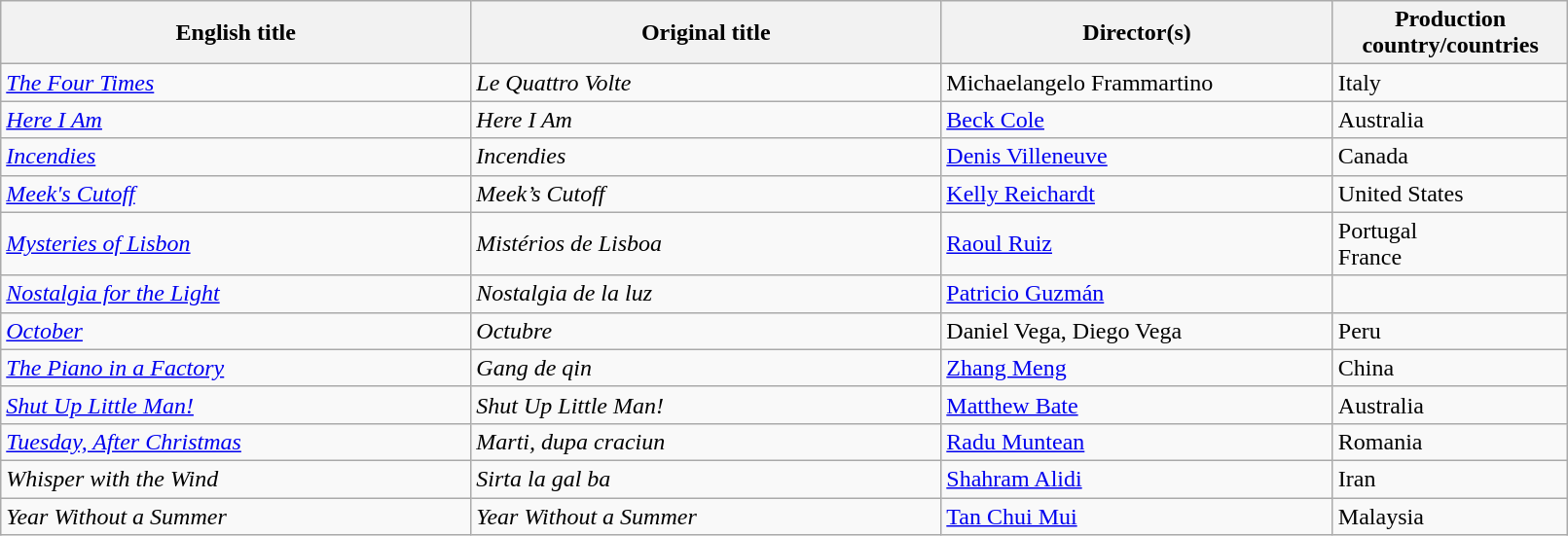<table class="sortable wikitable" width="85%" cellpadding="5">
<tr>
<th width="30%">English title</th>
<th width="30%">Original title</th>
<th width="25%">Director(s)</th>
<th width="15%">Production country/countries</th>
</tr>
<tr>
<td><em><a href='#'>The Four Times</a></em></td>
<td><em>Le Quattro Volte</em></td>
<td>Michaelangelo Frammartino</td>
<td>Italy</td>
</tr>
<tr –>
<td><em><a href='#'>Here I Am</a></em></td>
<td><em>Here I Am</em></td>
<td><a href='#'>Beck Cole</a></td>
<td>Australia</td>
</tr>
<tr -style="background:#FFDEAD;">
<td><em><a href='#'>Incendies</a></em></td>
<td><em>Incendies</em></td>
<td><a href='#'>Denis Villeneuve</a></td>
<td>Canada</td>
</tr>
<tr>
<td><em><a href='#'>Meek's Cutoff</a></em></td>
<td><em>Meek’s Cutoff</em></td>
<td><a href='#'>Kelly Reichardt</a></td>
<td>United States</td>
</tr>
<tr>
<td><em><a href='#'>Mysteries of Lisbon</a></em></td>
<td><em>Mistérios de Lisboa</em></td>
<td><a href='#'>Raoul Ruiz</a></td>
<td>Portugal<br>France</td>
</tr>
<tr>
<td><em><a href='#'>Nostalgia for the Light</a></em></td>
<td><em>Nostalgia de la luz</em></td>
<td><a href='#'>Patricio Guzmán</a></td>
<td></td>
</tr>
<tr>
<td><em><a href='#'>October</a></em></td>
<td><em>Octubre</em></td>
<td>Daniel Vega, Diego Vega</td>
<td>Peru</td>
</tr>
<tr>
<td><em><a href='#'>The Piano in a Factory</a></em></td>
<td><em>Gang de qin</em></td>
<td><a href='#'>Zhang Meng</a></td>
<td>China</td>
</tr>
<tr>
<td><em><a href='#'>Shut Up Little Man!</a></em></td>
<td><em>Shut Up Little Man!</em></td>
<td><a href='#'>Matthew Bate</a></td>
<td>Australia</td>
</tr>
<tr>
<td><em><a href='#'>Tuesday, After Christmas</a></em></td>
<td><em>Marti, dupa craciun</em></td>
<td><a href='#'>Radu Muntean</a></td>
<td>Romania</td>
</tr>
<tr>
<td><em>Whisper with the Wind</em></td>
<td><em>Sirta la gal ba</em></td>
<td><a href='#'>Shahram Alidi</a></td>
<td>Iran</td>
</tr>
<tr>
<td><em>Year Without a Summer</em></td>
<td><em>Year Without a Summer</em></td>
<td><a href='#'>Tan Chui Mui</a></td>
<td>Malaysia</td>
</tr>
</table>
